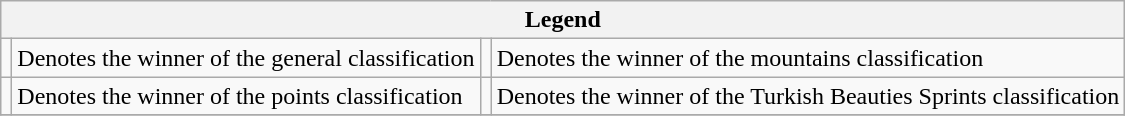<table class="wikitable">
<tr>
<th colspan="4">Legend</th>
</tr>
<tr>
<td></td>
<td>Denotes the winner of the general classification</td>
<td></td>
<td>Denotes the winner of the mountains classification</td>
</tr>
<tr>
<td></td>
<td>Denotes the winner of the points classification</td>
<td></td>
<td>Denotes the winner of the Turkish Beauties Sprints classification</td>
</tr>
<tr>
</tr>
</table>
